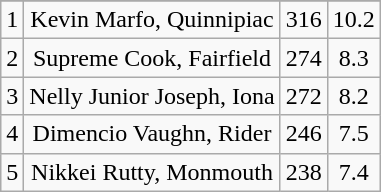<table class="wikitable sortable" style="text-align:center">
<tr>
</tr>
<tr>
<td>1</td>
<td>Kevin Marfo, Quinnipiac</td>
<td>316</td>
<td>10.2</td>
</tr>
<tr>
<td>2</td>
<td>Supreme Cook, Fairfield</td>
<td>274</td>
<td>8.3</td>
</tr>
<tr>
<td>3</td>
<td>Nelly Junior Joseph, Iona</td>
<td>272</td>
<td>8.2</td>
</tr>
<tr>
<td>4</td>
<td>Dimencio Vaughn, Rider</td>
<td>246</td>
<td>7.5</td>
</tr>
<tr>
<td>5</td>
<td>Nikkei Rutty, Monmouth</td>
<td>238</td>
<td>7.4</td>
</tr>
</table>
